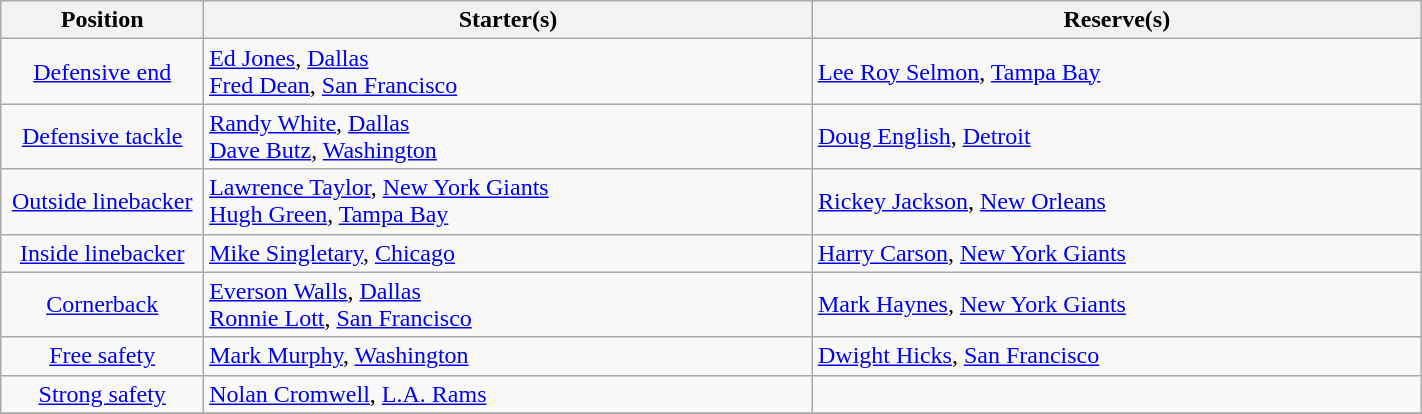<table class="wikitable" width=75%>
<tr>
<th width=10%>Position</th>
<th width=30%>Starter(s)</th>
<th width=30%>Reserve(s)</th>
</tr>
<tr>
<td align=center><a href='#'>Defensive end</a></td>
<td> <a href='#'>Ed Jones</a>, <a href='#'>Dallas</a><br> <a href='#'>Fred Dean</a>, <a href='#'>San Francisco</a></td>
<td> <a href='#'>Lee Roy Selmon</a>, <a href='#'>Tampa Bay</a></td>
</tr>
<tr>
<td align=center><a href='#'>Defensive tackle</a></td>
<td> <a href='#'>Randy White</a>, <a href='#'>Dallas</a><br> <a href='#'>Dave Butz</a>, <a href='#'>Washington</a></td>
<td> <a href='#'>Doug English</a>, <a href='#'>Detroit</a></td>
</tr>
<tr>
<td align=center><a href='#'>Outside linebacker</a></td>
<td> <a href='#'>Lawrence Taylor</a>, <a href='#'>New York Giants</a><br> <a href='#'>Hugh Green</a>, <a href='#'>Tampa Bay</a></td>
<td> <a href='#'>Rickey Jackson</a>, <a href='#'>New Orleans</a></td>
</tr>
<tr>
<td align=center><a href='#'>Inside linebacker</a></td>
<td> <a href='#'>Mike Singletary</a>, <a href='#'>Chicago</a></td>
<td> <a href='#'>Harry Carson</a>, <a href='#'>New York Giants</a></td>
</tr>
<tr>
<td align=center><a href='#'>Cornerback</a></td>
<td> <a href='#'>Everson Walls</a>, <a href='#'>Dallas</a><br> <a href='#'>Ronnie Lott</a>, <a href='#'>San Francisco</a></td>
<td> <a href='#'>Mark Haynes</a>, <a href='#'>New York Giants</a></td>
</tr>
<tr>
<td align=center><a href='#'>Free safety</a></td>
<td> <a href='#'>Mark Murphy</a>, <a href='#'>Washington</a></td>
<td> <a href='#'>Dwight Hicks</a>, <a href='#'>San Francisco</a></td>
</tr>
<tr>
<td align=center><a href='#'>Strong safety</a></td>
<td> <a href='#'>Nolan Cromwell</a>, <a href='#'>L.A. Rams</a></td>
<td></td>
</tr>
<tr>
</tr>
</table>
